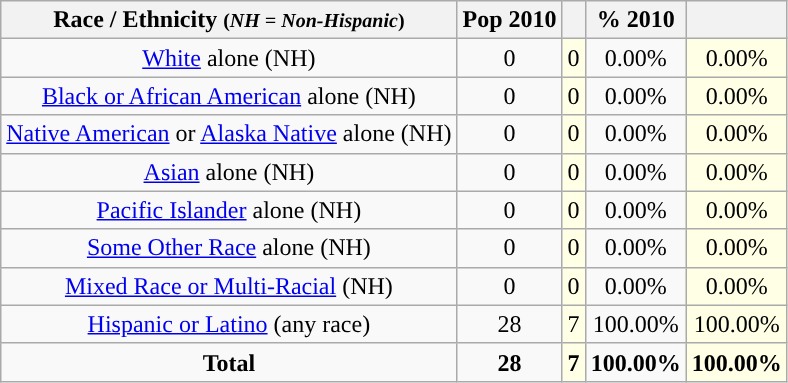<table class="wikitable" style="text-align:center;">
<tr>
<th>Race / Ethnicity <small>(<em>NH = Non-Hispanic</em>)</small></th>
<th>Pop 2010</th>
<th></th>
<th>% 2010</th>
<th></th>
</tr>
<tr>
<td><a href='#'>White</a> alone (NH)</td>
<td>0</td>
<td style='background: #ffffe6;'>0</td>
<td>0.00%</td>
<td style='background: #ffffe6;'>0.00%</td>
</tr>
<tr>
<td><a href='#'>Black or African American</a> alone (NH)</td>
<td>0</td>
<td style='background: #ffffe6;'>0</td>
<td>0.00%</td>
<td style='background: #ffffe6;'>0.00%</td>
</tr>
<tr>
<td><a href='#'>Native American</a> or <a href='#'>Alaska Native</a> alone (NH)</td>
<td>0</td>
<td style='background: #ffffe6;'>0</td>
<td>0.00%</td>
<td style='background: #ffffe6;'>0.00%</td>
</tr>
<tr>
<td><a href='#'>Asian</a> alone (NH)</td>
<td>0</td>
<td style='background: #ffffe6;'>0</td>
<td>0.00%</td>
<td style='background: #ffffe6;'>0.00%</td>
</tr>
<tr>
<td><a href='#'>Pacific Islander</a> alone (NH)</td>
<td>0</td>
<td style='background: #ffffe6;'>0</td>
<td>0.00%</td>
<td style='background: #ffffe6;'>0.00%</td>
</tr>
<tr>
<td><a href='#'>Some Other Race</a> alone (NH)</td>
<td>0</td>
<td style='background: #ffffe6;'>0</td>
<td>0.00%</td>
<td style='background: #ffffe6;'>0.00%</td>
</tr>
<tr>
<td><a href='#'>Mixed Race or Multi-Racial</a> (NH)</td>
<td>0</td>
<td style='background: #ffffe6;'>0</td>
<td>0.00%</td>
<td style='background: #ffffe6;'>0.00%</td>
</tr>
<tr>
<td><a href='#'>Hispanic or Latino</a> (any race)</td>
<td>28</td>
<td style='background: #ffffe6;'>7</td>
<td>100.00%</td>
<td style='background: #ffffe6;'>100.00%</td>
</tr>
<tr>
<td><strong>Total</strong></td>
<td><strong>28</strong></td>
<td style='background: #ffffe6;'><strong>7</strong></td>
<td><strong>100.00%</strong></td>
<td style='background: #ffffe6;'><strong>100.00%</strong></td>
</tr>
</table>
